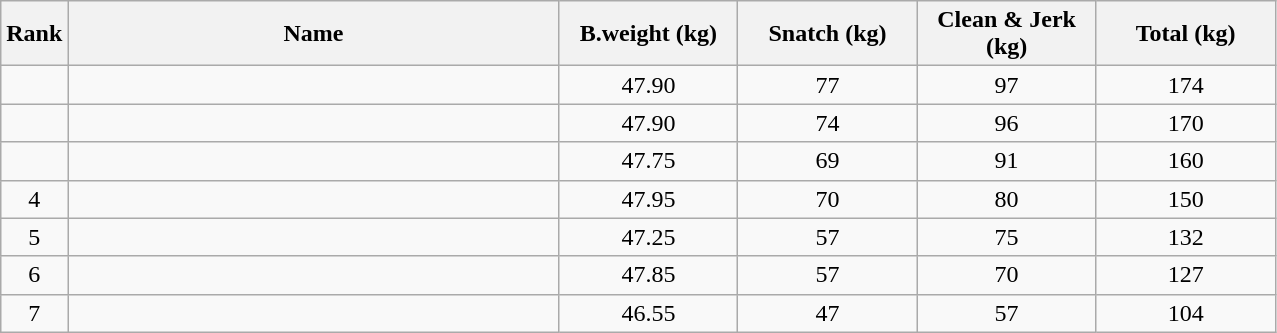<table class="wikitable" style="text-align:center;">
<tr>
<th>Rank</th>
<th style="width:20em;">Name</th>
<th style="width:7em;">B.weight (kg)</th>
<th style="width:7em;">Snatch (kg)</th>
<th style="width:7em;">Clean & Jerk (kg)</th>
<th style="width:7em;">Total (kg)</th>
</tr>
<tr>
<td></td>
<td align=left></td>
<td>47.90</td>
<td>77</td>
<td>97</td>
<td>174</td>
</tr>
<tr>
<td></td>
<td align=left></td>
<td>47.90</td>
<td>74</td>
<td>96</td>
<td>170</td>
</tr>
<tr>
<td></td>
<td align=left></td>
<td>47.75</td>
<td>69</td>
<td>91</td>
<td>160</td>
</tr>
<tr>
<td>4</td>
<td align=left></td>
<td>47.95</td>
<td>70</td>
<td>80</td>
<td>150</td>
</tr>
<tr>
<td>5</td>
<td align=left></td>
<td>47.25</td>
<td>57</td>
<td>75</td>
<td>132</td>
</tr>
<tr>
<td>6</td>
<td align=left></td>
<td>47.85</td>
<td>57</td>
<td>70</td>
<td>127</td>
</tr>
<tr>
<td>7</td>
<td align=left></td>
<td>46.55</td>
<td>47</td>
<td>57</td>
<td>104</td>
</tr>
</table>
